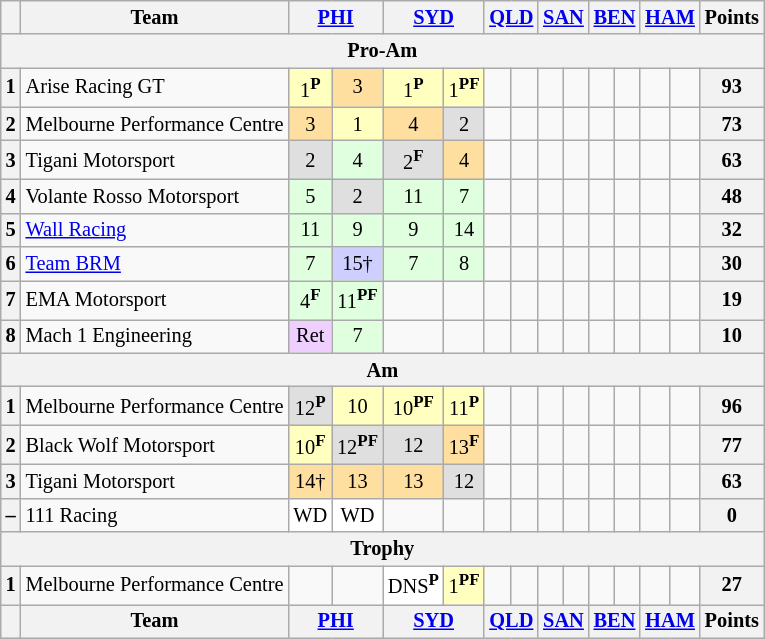<table class="wikitable" style="font-size:85%;">
<tr>
<th></th>
<th>Team</th>
<th colspan="2"><a href='#'>PHI</a><br></th>
<th colspan="2"><a href='#'>SYD</a><br></th>
<th colspan="2"><a href='#'>QLD</a><br></th>
<th colspan="2"><a href='#'>SAN</a><br></th>
<th colspan="2"><a href='#'>BEN</a><br></th>
<th colspan="2"><a href='#'>HAM</a><br></th>
<th>Points</th>
</tr>
<tr>
<th colspan="15">Pro-Am</th>
</tr>
<tr>
<th>1</th>
<td> Arise Racing GT</td>
<td align="center" style="background:#FFFFBF;">1<sup><strong>P</strong></sup></td>
<td align="center" style="background:#ffdf9f;">3</td>
<td align="center" style="background:#FFFFBF;">1<sup><strong>P</strong></sup></td>
<td align="center" style="background:#FFFFBF;">1<sup><strong>PF</strong></sup></td>
<td></td>
<td></td>
<td></td>
<td></td>
<td></td>
<td></td>
<td></td>
<td></td>
<th>93</th>
</tr>
<tr>
<th>2</th>
<td> Melbourne Performance Centre</td>
<td align="center" style="background:#ffdf9f;">3</td>
<td align="center" style="background:#FFFFBF;">1</td>
<td align="center" style="background:#FFDF9F;">4</td>
<td align="center" style="background:#DFDFDF;">2</td>
<td align="center" style="background:#;"></td>
<td align="center" style="background:#;"></td>
<td align="center" style="background:#;"></td>
<td align="center" style="background:#;"></td>
<td align="center" style="background:#;"></td>
<td align="center" style="background:#;"></td>
<td align="center" style="background:#;"></td>
<td align="center" style="background:#;"></td>
<th>73</th>
</tr>
<tr>
<th>3</th>
<td> Tigani Motorsport</td>
<td align="center" style="background:#dfdfdf;">2</td>
<td align="center" style="background:#dFFFdF;">4</td>
<td align="center" style="background:#DFDFDF;">2<sup><strong>F</strong></sup></td>
<td align="center" style="background:#FFDF9F;">4</td>
<td align="center" style="background:#;"></td>
<td align="center" style="background:#;"></td>
<td align="center" style="background:#;"></td>
<td align="center" style="background:#;"></td>
<td align="center" style="background:#;"></td>
<td align="center" style="background:#;"></td>
<td align="center" style="background:#;"></td>
<td align="center" style="background:#;"></td>
<th>63</th>
</tr>
<tr>
<th>4</th>
<td> Volante Rosso Motorsport</td>
<td align="center" style="background:#dFFFdF;">5</td>
<td align="center" style="background:#dfdfdf;">2</td>
<td align="center" style="background:#DFFFDF;">11</td>
<td align="center" style="background:#DFFFDF;">7</td>
<td align="center" style="background:#;"></td>
<td align="center" style="background:#;"></td>
<td align="center" style="background:#;"></td>
<td align="center" style="background:#;"></td>
<td align="center" style="background:#;"></td>
<td align="center" style="background:#;"></td>
<td align="center" style="background:#;"></td>
<td align="center" style="background:#;"></td>
<th>48</th>
</tr>
<tr>
<th>5</th>
<td> <a href='#'>Wall Racing</a></td>
<td align="center" style="background:#dFFFdF;">11</td>
<td align="center" style="background:#dFFFdF;">9</td>
<td align="center" style="background:#DFFFDF;">9</td>
<td align="center" style="background:#DFFFDF;">14</td>
<td align="center" style="background:#;"></td>
<td align="center" style="background:#;"></td>
<td align="center" style="background:#;"></td>
<td align="center" style="background:#;"></td>
<td align="center" style="background:#;"></td>
<td align="center" style="background:#;"></td>
<td align="center" style="background:#;"></td>
<td align="center" style="background:#;"></td>
<th>32</th>
</tr>
<tr>
<th>6</th>
<td> <a href='#'>Team BRM</a></td>
<td align="center" style="background:#dFFFdF;">7</td>
<td align="center" style="background:#cfcfff;">15†</td>
<td align="center" style="background:#DFFFDF;">7</td>
<td align="center" style="background:#DFFFDF;">8</td>
<td align="center" style="background:#;"></td>
<td align="center" style="background:#;"></td>
<td align="center" style="background:#;"></td>
<td align="center" style="background:#;"></td>
<td align="center" style="background:#;"></td>
<td align="center" style="background:#;"></td>
<td align="center" style="background:#;"></td>
<td align="center" style="background:#;"></td>
<th>30</th>
</tr>
<tr>
<th>7</th>
<td> EMA Motorsport</td>
<td align="center" style="background:#dFFFdF;">4<sup><strong>F</strong></sup></td>
<td align="center" style="background:#dFFFdF;">11<sup><strong>PF</strong></sup></td>
<td align="center" style="background:#;"></td>
<td align="center" style="background:#;"></td>
<td align="center" style="background:#;"></td>
<td align="center" style="background:#;"></td>
<td align="center" style="background:#;"></td>
<td align="center" style="background:#;"></td>
<td align="center" style="background:#;"></td>
<td align="center" style="background:#;"></td>
<td align="center" style="background:#;"></td>
<td align="center" style="background:#;"></td>
<th>19</th>
</tr>
<tr>
<th>8</th>
<td> Mach 1 Engineering</td>
<td align="center" style="background:#efcfff;">Ret</td>
<td align="center" style="background:#dFFFdF;">7</td>
<td align="center" style="background:#;"></td>
<td align="center" style="background:#;"></td>
<td align="center" style="background:#;"></td>
<td align="center" style="background:#;"></td>
<td align="center" style="background:#;"></td>
<td align="center" style="background:#;"></td>
<td align="center" style="background:#;"></td>
<td align="center" style="background:#;"></td>
<td align="center" style="background:#;"></td>
<td align="center" style="background:#;"></td>
<th>10</th>
</tr>
<tr>
<th colspan="15">Am</th>
</tr>
<tr>
<th>1</th>
<td> Melbourne Performance Centre</td>
<td align="center" style="background:#dfdfdF;">12<sup><strong>P</strong></sup></td>
<td align="center" style="background:#FFFFBF;">10</td>
<td align="center" style="background:#FFFFBF;">10<sup><strong>PF</strong></sup></td>
<td align="center" style="background:#FFFFBF;">11<sup><strong>P</strong></sup></td>
<td align="center" style="background:#;"></td>
<td align="center" style="background:#;"></td>
<td align="center" style="background:#;"></td>
<td align="center" style="background:#;"></td>
<td align="center" style="background:#;"></td>
<td align="center" style="background:#;"></td>
<td align="center" style="background:#;"></td>
<td align="center" style="background:#;"></td>
<th>96</th>
</tr>
<tr>
<th>2</th>
<td> Black Wolf Motorsport</td>
<td align="center" style="background:#FFFFBF;">10<sup><strong>F</strong></sup></td>
<td align="center" style="background:#dfdfdF;">12<sup><strong>PF</strong></sup></td>
<td align="center" style="background:#DFDFDF;">12</td>
<td align="center" style="background:#FFDF9F;">13<sup><strong>F</strong></sup></td>
<td align="center" style="background:#;"></td>
<td align="center" style="background:#;"></td>
<td align="center" style="background:#;"></td>
<td align="center" style="background:#;"></td>
<td align="center" style="background:#;"></td>
<td align="center" style="background:#;"></td>
<td align="center" style="background:#;"></td>
<td align="center" style="background:#;"></td>
<th>77</th>
</tr>
<tr>
<th>3</th>
<td> Tigani Motorsport</td>
<td align="center" style="background:#ffdf9f;">14†</td>
<td align="center" style="background:#ffdf9f;">13</td>
<td align="center" style="background:#FFDF9F;">13</td>
<td align="center" style="background:#DFDFDF;">12</td>
<td align="center" style="background:#;"></td>
<td align="center" style="background:#;"></td>
<td align="center" style="background:#;"></td>
<td align="center" style="background:#;"></td>
<td align="center" style="background:#;"></td>
<td align="center" style="background:#;"></td>
<td align="center" style="background:#;"></td>
<td align="center" style="background:#;"></td>
<th>63</th>
</tr>
<tr>
<th>–</th>
<td> 111 Racing</td>
<td align="center" style="background:#ffffff;">WD</td>
<td align="center" style="background:#ffffff;">WD</td>
<td align="center" style="background:#;"></td>
<td align="center" style="background:#;"></td>
<td align="center" style="background:#;"></td>
<td align="center" style="background:#;"></td>
<td align="center" style="background:#;"></td>
<td align="center" style="background:#;"></td>
<td align="center" style="background:#;"></td>
<td align="center" style="background:#;"></td>
<td align="center" style="background:#;"></td>
<td align="center" style="background:#;"></td>
<th>0</th>
</tr>
<tr>
<th colspan="15">Trophy</th>
</tr>
<tr>
<th>1</th>
<td> Melbourne Performance Centre</td>
<td></td>
<td></td>
<td align="center" style="background:#FFFFFF;">DNS<sup><strong>P</strong></sup></td>
<td align="center" style="background:#FFFFBF;">1<sup><strong>PF</strong></sup></td>
<td align="center" style="background:#;"></td>
<td align="center" style="background:#;"></td>
<td align="center" style="background:#;"></td>
<td align="center" style="background:#;"></td>
<td align="center" style="background:#;"></td>
<td align="center" style="background:#;"></td>
<td align="center" style="background:#;"></td>
<td align="center" style="background:#;"></td>
<th>27</th>
</tr>
<tr valign="top">
<th valign=middle></th>
<th valign=middle>Team</th>
<th colspan="2"><a href='#'>PHI</a><br></th>
<th colspan="2"><a href='#'>SYD</a><br></th>
<th colspan="2"><a href='#'>QLD</a><br></th>
<th colspan="2"><a href='#'>SAN</a><br></th>
<th colspan="2"><a href='#'>BEN</a><br></th>
<th colspan="2"><a href='#'>HAM</a><br></th>
<th valign=middle>Points</th>
</tr>
</table>
